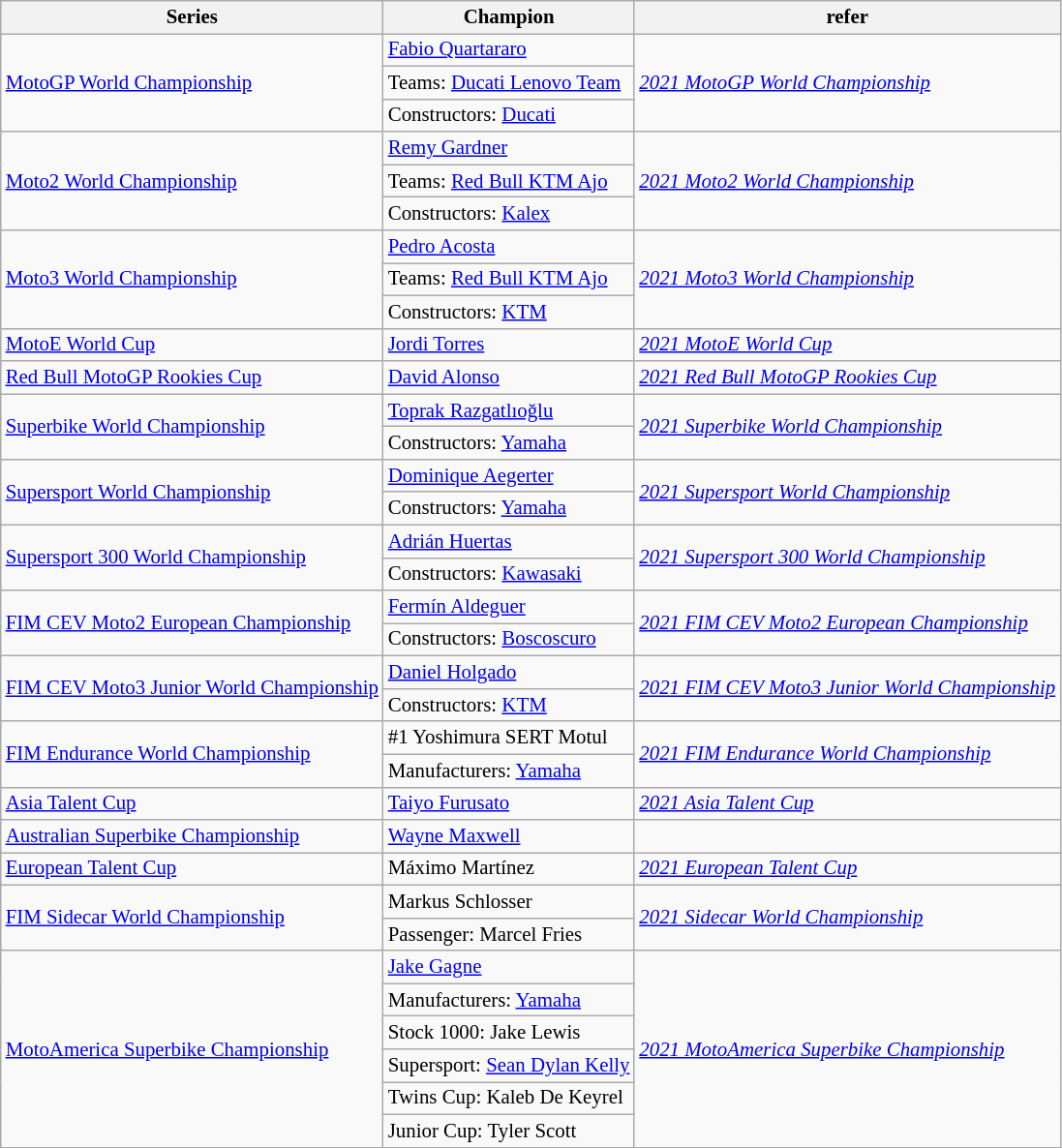<table class="wikitable" style="font-size:87%">
<tr font-weight:bold">
<th>Series</th>
<th>Champion</th>
<th>refer</th>
</tr>
<tr>
<td rowspan="3"><a href='#'>MotoGP World Championship</a></td>
<td> <a href='#'>Fabio Quartararo</a></td>
<td rowspan="3"><em><a href='#'>2021 MotoGP World Championship</a></em></td>
</tr>
<tr>
<td>Teams:  <a href='#'>Ducati Lenovo Team</a></td>
</tr>
<tr>
<td>Constructors:  <a href='#'>Ducati</a></td>
</tr>
<tr>
<td rowspan="3"><a href='#'>Moto2 World Championship</a></td>
<td> <a href='#'>Remy Gardner</a></td>
<td rowspan="3"><em><a href='#'>2021 Moto2 World Championship</a></em></td>
</tr>
<tr>
<td>Teams:  <a href='#'>Red Bull KTM Ajo</a></td>
</tr>
<tr>
<td>Constructors:  <a href='#'>Kalex</a></td>
</tr>
<tr>
<td rowspan="3"><a href='#'>Moto3 World Championship</a></td>
<td> <a href='#'>Pedro Acosta</a></td>
<td rowspan="3"><em><a href='#'>2021 Moto3 World Championship</a></em></td>
</tr>
<tr>
<td>Teams:  <a href='#'>Red Bull KTM Ajo</a></td>
</tr>
<tr>
<td>Constructors:  <a href='#'>KTM</a></td>
</tr>
<tr>
<td><a href='#'>MotoE World Cup</a></td>
<td> <a href='#'>Jordi Torres</a></td>
<td><em><a href='#'>2021 MotoE World Cup</a></em></td>
</tr>
<tr>
<td><a href='#'>Red Bull MotoGP Rookies Cup</a></td>
<td> <a href='#'>David Alonso</a></td>
<td><em><a href='#'>2021 Red Bull MotoGP Rookies Cup</a></em></td>
</tr>
<tr>
<td rowspan="2"><a href='#'>Superbike World Championship</a></td>
<td> <a href='#'>Toprak Razgatlıoğlu</a></td>
<td rowspan="2"><em><a href='#'>2021 Superbike World Championship</a></em></td>
</tr>
<tr>
<td>Constructors:  <a href='#'>Yamaha</a></td>
</tr>
<tr>
<td rowspan="2"><a href='#'>Supersport World Championship</a></td>
<td> <a href='#'>Dominique Aegerter</a></td>
<td rowspan="2"><em><a href='#'>2021 Supersport World Championship</a></em></td>
</tr>
<tr>
<td>Constructors:  <a href='#'>Yamaha</a></td>
</tr>
<tr>
<td rowspan="2"><a href='#'>Supersport 300 World Championship</a></td>
<td> <a href='#'>Adrián Huertas</a></td>
<td rowspan="2"><em><a href='#'>2021 Supersport 300 World Championship</a></em></td>
</tr>
<tr>
<td>Constructors:  <a href='#'>Kawasaki</a></td>
</tr>
<tr>
<td rowspan="2"><a href='#'>FIM CEV Moto2 European Championship</a></td>
<td> <a href='#'>Fermín Aldeguer</a></td>
<td rowspan="2"><em><a href='#'>2021 FIM CEV Moto2 European Championship</a></em></td>
</tr>
<tr>
<td>Constructors:  <a href='#'>Boscoscuro</a></td>
</tr>
<tr>
<td rowspan="2"><a href='#'>FIM CEV Moto3 Junior World Championship</a></td>
<td> <a href='#'>Daniel Holgado</a></td>
<td rowspan="2"><em><a href='#'>2021 FIM CEV Moto3 Junior World Championship</a></em></td>
</tr>
<tr>
<td>Constructors:  <a href='#'>KTM</a></td>
</tr>
<tr>
<td rowspan="2"><a href='#'>FIM Endurance World Championship</a></td>
<td> #1 Yoshimura SERT Motul</td>
<td rowspan="2"><em><a href='#'>2021 FIM Endurance World Championship</a></em></td>
</tr>
<tr>
<td>Manufacturers:  <a href='#'>Yamaha</a></td>
</tr>
<tr>
<td><a href='#'>Asia Talent Cup</a></td>
<td> <a href='#'>Taiyo Furusato</a></td>
<td><em><a href='#'>2021 Asia Talent Cup</a></em></td>
</tr>
<tr>
<td><a href='#'>Australian Superbike Championship</a></td>
<td> <a href='#'>Wayne Maxwell</a></td>
<td></td>
</tr>
<tr>
<td><a href='#'>European Talent Cup</a></td>
<td> Máximo Martínez</td>
<td><em><a href='#'>2021 European Talent Cup</a></em></td>
</tr>
<tr>
<td rowspan="2"><a href='#'>FIM Sidecar World Championship</a></td>
<td> Markus Schlosser</td>
<td rowspan="2"><em><a href='#'>2021 Sidecar World Championship</a></em></td>
</tr>
<tr>
<td>Passenger:  Marcel Fries</td>
</tr>
<tr>
<td rowspan="6"><a href='#'>MotoAmerica Superbike Championship</a></td>
<td> <a href='#'>Jake Gagne</a></td>
<td rowspan="6"><em><a href='#'>2021 MotoAmerica Superbike Championship</a></em></td>
</tr>
<tr>
<td>Manufacturers:  <a href='#'>Yamaha</a></td>
</tr>
<tr>
<td>Stock 1000:  Jake Lewis</td>
</tr>
<tr>
<td>Supersport:  <a href='#'>Sean Dylan Kelly</a></td>
</tr>
<tr>
<td>Twins Cup:  Kaleb De Keyrel</td>
</tr>
<tr>
<td>Junior Cup:  Tyler Scott</td>
</tr>
</table>
